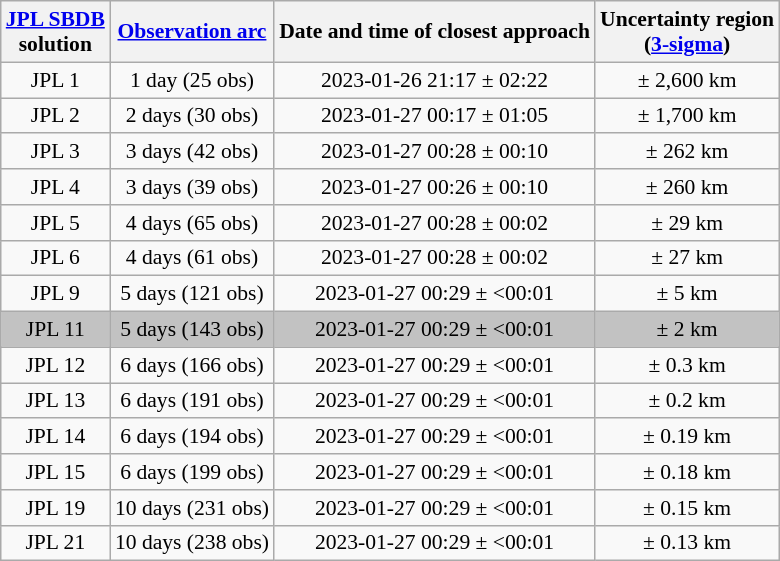<table class="wikitable" style="text-align: center; font-size: 0.9em;">
<tr>
<th><a href='#'>JPL SBDB</a><br>solution</th>
<th><a href='#'>Observation arc</a></th>
<th>Date and time of closest approach</th>
<th>Uncertainty region<br>(<a href='#'>3-sigma</a>)</th>
</tr>
<tr>
<td>JPL 1</td>
<td>1 day (25 obs)</td>
<td>2023-01-26 21:17 ± 02:22</td>
<td>± 2,600 km</td>
</tr>
<tr>
<td>JPL 2</td>
<td>2 days (30 obs)</td>
<td>2023-01-27 00:17 ± 01:05</td>
<td>± 1,700 km</td>
</tr>
<tr>
<td>JPL 3</td>
<td>3 days (42 obs)</td>
<td>2023-01-27 00:28 ± 00:10</td>
<td>± 262 km</td>
</tr>
<tr>
<td>JPL 4</td>
<td>3 days (39 obs)</td>
<td>2023-01-27 00:26 ± 00:10</td>
<td>± 260 km</td>
</tr>
<tr>
<td>JPL 5</td>
<td>4 days (65 obs)</td>
<td>2023-01-27 00:28 ± 00:02</td>
<td>± 29 km</td>
</tr>
<tr>
<td>JPL 6</td>
<td>4 days (61 obs)</td>
<td>2023-01-27 00:28 ± 00:02</td>
<td>± 27 km</td>
</tr>
<tr>
<td>JPL 9</td>
<td>5 days (121 obs)</td>
<td>2023-01-27 00:29 ± <00:01</td>
<td>± 5 km</td>
</tr>
<tr bgcolor=#c2c2c2>
<td>JPL 11</td>
<td>5 days (143 obs)</td>
<td>2023-01-27 00:29 ± <00:01</td>
<td>± 2 km</td>
</tr>
<tr>
<td>JPL 12</td>
<td>6 days (166 obs)</td>
<td>2023-01-27 00:29 ± <00:01</td>
<td>± 0.3 km</td>
</tr>
<tr>
<td>JPL 13</td>
<td>6 days (191 obs)</td>
<td>2023-01-27 00:29 ± <00:01</td>
<td>± 0.2 km</td>
</tr>
<tr>
<td>JPL 14</td>
<td>6 days (194 obs)</td>
<td>2023-01-27 00:29 ± <00:01</td>
<td>± 0.19 km</td>
</tr>
<tr>
<td>JPL 15</td>
<td>6 days (199 obs)</td>
<td>2023-01-27 00:29 ± <00:01</td>
<td>± 0.18 km</td>
</tr>
<tr>
<td>JPL 19</td>
<td>10 days (231 obs)</td>
<td>2023-01-27 00:29 ± <00:01</td>
<td>± 0.15 km</td>
</tr>
<tr>
<td>JPL 21</td>
<td>10 days (238 obs)</td>
<td>2023-01-27 00:29 ± <00:01</td>
<td>± 0.13 km</td>
</tr>
</table>
